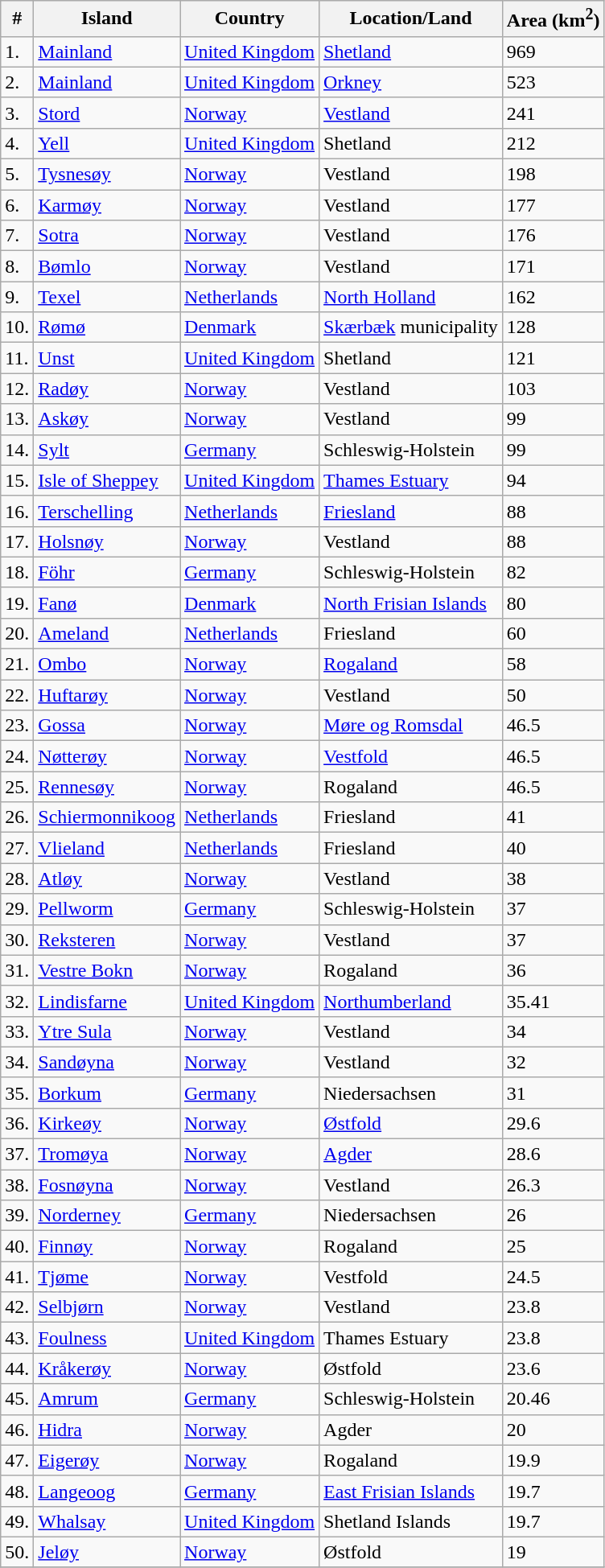<table class="wikitable sortable">
<tr bgcolor="#efefef">
<th>#</th>
<th>Island</th>
<th>Country</th>
<th>Location/Land</th>
<th>Area (km<sup>2</sup>)</th>
</tr>
<tr>
<td>1.</td>
<td><a href='#'>Mainland</a></td>
<td><a href='#'>United Kingdom</a></td>
<td><a href='#'>Shetland</a></td>
<td>969</td>
</tr>
<tr>
<td>2.</td>
<td><a href='#'>Mainland</a></td>
<td><a href='#'>United Kingdom</a></td>
<td><a href='#'>Orkney</a></td>
<td>523</td>
</tr>
<tr>
<td>3.</td>
<td><a href='#'>Stord</a></td>
<td><a href='#'>Norway</a></td>
<td><a href='#'>Vestland</a></td>
<td>241</td>
</tr>
<tr>
<td>4.</td>
<td><a href='#'>Yell</a></td>
<td><a href='#'>United Kingdom</a></td>
<td>Shetland</td>
<td>212</td>
</tr>
<tr>
<td>5.</td>
<td><a href='#'>Tysnesøy</a></td>
<td><a href='#'>Norway</a></td>
<td>Vestland</td>
<td>198</td>
</tr>
<tr>
<td>6.</td>
<td><a href='#'>Karmøy</a></td>
<td><a href='#'>Norway</a></td>
<td>Vestland</td>
<td>177</td>
</tr>
<tr>
<td>7.</td>
<td><a href='#'>Sotra</a></td>
<td><a href='#'>Norway</a></td>
<td>Vestland</td>
<td>176</td>
</tr>
<tr>
<td>8.</td>
<td><a href='#'>Bømlo</a></td>
<td><a href='#'>Norway</a></td>
<td>Vestland</td>
<td>171</td>
</tr>
<tr>
<td>9.</td>
<td><a href='#'>Texel</a></td>
<td><a href='#'>Netherlands</a></td>
<td><a href='#'>North Holland</a></td>
<td>162</td>
</tr>
<tr>
<td>10.</td>
<td><a href='#'>Rømø</a></td>
<td><a href='#'>Denmark</a></td>
<td><a href='#'>Skærbæk</a> municipality</td>
<td>128</td>
</tr>
<tr>
<td>11.</td>
<td><a href='#'>Unst</a></td>
<td><a href='#'>United Kingdom</a></td>
<td>Shetland</td>
<td>121</td>
</tr>
<tr>
<td>12.</td>
<td><a href='#'>Radøy</a></td>
<td><a href='#'>Norway</a></td>
<td>Vestland</td>
<td>103</td>
</tr>
<tr>
<td>13.</td>
<td><a href='#'>Askøy</a></td>
<td><a href='#'>Norway</a></td>
<td>Vestland</td>
<td>99</td>
</tr>
<tr>
<td>14.</td>
<td><a href='#'>Sylt</a></td>
<td><a href='#'>Germany</a></td>
<td>Schleswig-Holstein</td>
<td>99</td>
</tr>
<tr>
<td>15.</td>
<td><a href='#'>Isle of Sheppey</a></td>
<td><a href='#'>United Kingdom</a></td>
<td><a href='#'>Thames Estuary</a></td>
<td>94</td>
</tr>
<tr>
<td>16.</td>
<td><a href='#'>Terschelling</a></td>
<td><a href='#'>Netherlands</a></td>
<td><a href='#'>Friesland</a></td>
<td>88</td>
</tr>
<tr>
<td>17.</td>
<td><a href='#'>Holsnøy</a></td>
<td><a href='#'>Norway</a></td>
<td>Vestland</td>
<td>88</td>
</tr>
<tr>
<td>18.</td>
<td><a href='#'>Föhr</a></td>
<td><a href='#'>Germany</a></td>
<td>Schleswig-Holstein</td>
<td>82</td>
</tr>
<tr>
<td>19.</td>
<td><a href='#'>Fanø</a></td>
<td><a href='#'>Denmark</a></td>
<td><a href='#'>North Frisian Islands</a></td>
<td>80</td>
</tr>
<tr>
<td>20.</td>
<td><a href='#'>Ameland</a></td>
<td><a href='#'>Netherlands</a></td>
<td>Friesland</td>
<td>60</td>
</tr>
<tr>
<td>21.</td>
<td><a href='#'>Ombo</a></td>
<td><a href='#'>Norway</a></td>
<td><a href='#'>Rogaland</a></td>
<td>58</td>
</tr>
<tr>
<td>22.</td>
<td><a href='#'>Huftarøy</a></td>
<td><a href='#'>Norway</a></td>
<td>Vestland</td>
<td>50</td>
</tr>
<tr>
<td>23.</td>
<td><a href='#'>Gossa</a></td>
<td><a href='#'>Norway</a></td>
<td><a href='#'>Møre og Romsdal</a></td>
<td>46.5</td>
</tr>
<tr>
<td>24.</td>
<td><a href='#'>Nøtterøy</a></td>
<td><a href='#'>Norway</a></td>
<td><a href='#'>Vestfold</a></td>
<td>46.5</td>
</tr>
<tr>
<td>25.</td>
<td><a href='#'>Rennesøy</a></td>
<td><a href='#'>Norway</a></td>
<td>Rogaland</td>
<td>46.5</td>
</tr>
<tr>
<td>26.</td>
<td><a href='#'>Schiermonnikoog</a></td>
<td><a href='#'>Netherlands</a></td>
<td>Friesland</td>
<td>41</td>
</tr>
<tr>
<td>27.</td>
<td><a href='#'>Vlieland</a></td>
<td><a href='#'>Netherlands</a></td>
<td>Friesland</td>
<td>40</td>
</tr>
<tr>
<td>28.</td>
<td><a href='#'>Atløy</a></td>
<td><a href='#'>Norway</a></td>
<td>Vestland</td>
<td>38</td>
</tr>
<tr>
<td>29.</td>
<td><a href='#'>Pellworm</a></td>
<td><a href='#'>Germany</a></td>
<td>Schleswig-Holstein</td>
<td>37</td>
</tr>
<tr>
<td>30.</td>
<td><a href='#'>Reksteren</a></td>
<td><a href='#'>Norway</a></td>
<td>Vestland</td>
<td>37</td>
</tr>
<tr>
<td>31.</td>
<td><a href='#'>Vestre Bokn</a></td>
<td><a href='#'>Norway</a></td>
<td>Rogaland</td>
<td>36</td>
</tr>
<tr>
<td>32.</td>
<td><a href='#'>Lindisfarne</a></td>
<td><a href='#'>United Kingdom</a></td>
<td><a href='#'>Northumberland</a></td>
<td>35.41</td>
</tr>
<tr>
<td>33.</td>
<td><a href='#'>Ytre Sula</a></td>
<td><a href='#'>Norway</a></td>
<td>Vestland</td>
<td>34</td>
</tr>
<tr>
<td>34.</td>
<td><a href='#'>Sandøyna</a></td>
<td><a href='#'>Norway</a></td>
<td>Vestland</td>
<td>32</td>
</tr>
<tr>
<td>35.</td>
<td><a href='#'>Borkum</a></td>
<td><a href='#'>Germany</a></td>
<td>Niedersachsen</td>
<td>31</td>
</tr>
<tr>
<td>36.</td>
<td><a href='#'>Kirkeøy</a></td>
<td><a href='#'>Norway</a></td>
<td><a href='#'>Østfold</a></td>
<td>29.6</td>
</tr>
<tr>
<td>37.</td>
<td><a href='#'>Tromøya</a></td>
<td><a href='#'>Norway</a></td>
<td><a href='#'>Agder</a></td>
<td>28.6</td>
</tr>
<tr>
<td>38.</td>
<td><a href='#'>Fosnøyna</a></td>
<td><a href='#'>Norway</a></td>
<td>Vestland</td>
<td>26.3</td>
</tr>
<tr>
<td>39.</td>
<td><a href='#'>Norderney</a></td>
<td><a href='#'>Germany</a></td>
<td>Niedersachsen</td>
<td>26</td>
</tr>
<tr>
<td>40.</td>
<td><a href='#'>Finnøy</a></td>
<td><a href='#'>Norway</a></td>
<td>Rogaland</td>
<td>25</td>
</tr>
<tr>
<td>41.</td>
<td><a href='#'>Tjøme</a></td>
<td><a href='#'>Norway</a></td>
<td>Vestfold</td>
<td>24.5</td>
</tr>
<tr>
<td>42.</td>
<td><a href='#'>Selbjørn</a></td>
<td><a href='#'>Norway</a></td>
<td>Vestland</td>
<td>23.8</td>
</tr>
<tr>
<td>43.</td>
<td><a href='#'>Foulness</a></td>
<td><a href='#'>United Kingdom</a></td>
<td>Thames Estuary</td>
<td>23.8</td>
</tr>
<tr>
<td>44.</td>
<td><a href='#'>Kråkerøy</a></td>
<td><a href='#'>Norway</a></td>
<td>Østfold</td>
<td>23.6</td>
</tr>
<tr>
<td>45.</td>
<td><a href='#'>Amrum</a></td>
<td><a href='#'>Germany</a></td>
<td>Schleswig-Holstein</td>
<td>20.46</td>
</tr>
<tr>
<td>46.</td>
<td><a href='#'>Hidra</a></td>
<td><a href='#'>Norway</a></td>
<td>Agder</td>
<td>20</td>
</tr>
<tr>
<td>47.</td>
<td><a href='#'>Eigerøy</a></td>
<td><a href='#'>Norway</a></td>
<td>Rogaland</td>
<td>19.9</td>
</tr>
<tr>
<td>48.</td>
<td><a href='#'>Langeoog</a></td>
<td><a href='#'>Germany</a></td>
<td><a href='#'>East Frisian Islands</a></td>
<td>19.7</td>
</tr>
<tr>
<td>49.</td>
<td><a href='#'>Whalsay</a></td>
<td><a href='#'>United Kingdom</a></td>
<td>Shetland Islands</td>
<td>19.7</td>
</tr>
<tr>
<td>50.</td>
<td><a href='#'>Jeløy</a></td>
<td><a href='#'>Norway</a></td>
<td>Østfold</td>
<td>19</td>
</tr>
<tr>
</tr>
</table>
